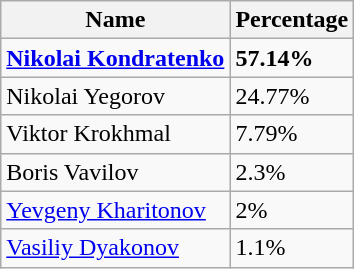<table class="wikitable">
<tr>
<th>Name</th>
<th>Percentage</th>
</tr>
<tr>
<td><strong><a href='#'>Nikolai Kondratenko</a></strong></td>
<td><strong>57.14%</strong></td>
</tr>
<tr>
<td>Nikolai Yegorov</td>
<td>24.77%</td>
</tr>
<tr>
<td>Viktor Krokhmal</td>
<td>7.79%</td>
</tr>
<tr>
<td>Boris Vavilov</td>
<td>2.3%</td>
</tr>
<tr>
<td><a href='#'>Yevgeny Kharitonov</a></td>
<td>2%</td>
</tr>
<tr>
<td><a href='#'>Vasiliy Dyakonov</a></td>
<td>1.1%</td>
</tr>
</table>
